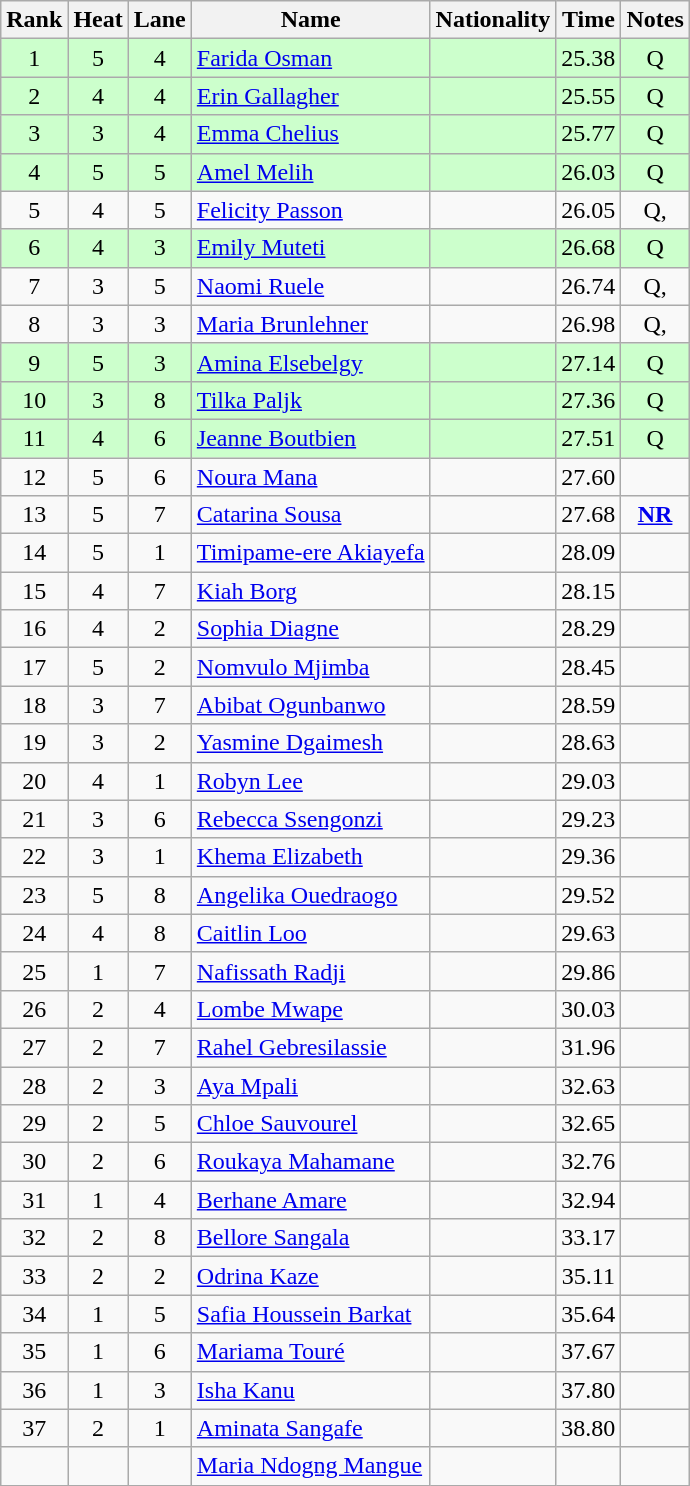<table class="wikitable sortable" style="text-align:center">
<tr>
<th>Rank</th>
<th>Heat</th>
<th>Lane</th>
<th>Name</th>
<th>Nationality</th>
<th>Time</th>
<th>Notes</th>
</tr>
<tr bgcolor=ccffcc>
<td>1</td>
<td>5</td>
<td>4</td>
<td align=left><a href='#'>Farida Osman</a></td>
<td align=left></td>
<td>25.38</td>
<td>Q</td>
</tr>
<tr bgcolor=ccffcc>
<td>2</td>
<td>4</td>
<td>4</td>
<td align=left><a href='#'>Erin Gallagher</a></td>
<td align=left></td>
<td>25.55</td>
<td>Q</td>
</tr>
<tr bgcolor=ccffcc>
<td>3</td>
<td>3</td>
<td>4</td>
<td align=left><a href='#'>Emma Chelius</a></td>
<td align=left></td>
<td>25.77</td>
<td>Q</td>
</tr>
<tr bgcolor=ccffcc>
<td>4</td>
<td>5</td>
<td>5</td>
<td align=left><a href='#'>Amel Melih</a></td>
<td align=left></td>
<td>26.03</td>
<td>Q</td>
</tr>
<tr>
<td>5</td>
<td>4</td>
<td>5</td>
<td align=left><a href='#'>Felicity Passon</a></td>
<td align=left></td>
<td>26.05</td>
<td>Q, </td>
</tr>
<tr bgcolor=ccffcc>
<td>6</td>
<td>4</td>
<td>3</td>
<td align=left><a href='#'>Emily Muteti</a></td>
<td align=left></td>
<td>26.68</td>
<td>Q</td>
</tr>
<tr>
<td>7</td>
<td>3</td>
<td>5</td>
<td align=left><a href='#'>Naomi Ruele</a></td>
<td align=left></td>
<td>26.74</td>
<td>Q, </td>
</tr>
<tr>
<td>8</td>
<td>3</td>
<td>3</td>
<td align=left><a href='#'>Maria Brunlehner</a></td>
<td align=left></td>
<td>26.98</td>
<td>Q, </td>
</tr>
<tr bgcolor=ccffcc>
<td>9</td>
<td>5</td>
<td>3</td>
<td align=left><a href='#'>Amina Elsebelgy</a></td>
<td align=left></td>
<td>27.14</td>
<td>Q</td>
</tr>
<tr bgcolor=ccffcc>
<td>10</td>
<td>3</td>
<td>8</td>
<td align=left><a href='#'>Tilka Paljk</a></td>
<td align=left></td>
<td>27.36</td>
<td>Q</td>
</tr>
<tr bgcolor=ccffcc>
<td>11</td>
<td>4</td>
<td>6</td>
<td align=left><a href='#'>Jeanne Boutbien</a></td>
<td align=left></td>
<td>27.51</td>
<td>Q</td>
</tr>
<tr>
<td>12</td>
<td>5</td>
<td>6</td>
<td align=left><a href='#'>Noura Mana</a></td>
<td align=left></td>
<td>27.60</td>
<td></td>
</tr>
<tr>
<td>13</td>
<td>5</td>
<td>7</td>
<td align=left><a href='#'>Catarina Sousa</a></td>
<td align=left></td>
<td>27.68</td>
<td><strong><a href='#'>NR</a></strong></td>
</tr>
<tr>
<td>14</td>
<td>5</td>
<td>1</td>
<td align=left><a href='#'>Timipame-ere Akiayefa</a></td>
<td align=left></td>
<td>28.09</td>
<td></td>
</tr>
<tr>
<td>15</td>
<td>4</td>
<td>7</td>
<td align=left><a href='#'>Kiah Borg</a></td>
<td align=left></td>
<td>28.15</td>
<td></td>
</tr>
<tr>
<td>16</td>
<td>4</td>
<td>2</td>
<td align=left><a href='#'>Sophia Diagne</a></td>
<td align=left></td>
<td>28.29</td>
<td></td>
</tr>
<tr>
<td>17</td>
<td>5</td>
<td>2</td>
<td align=left><a href='#'>Nomvulo Mjimba</a></td>
<td align=left></td>
<td>28.45</td>
<td></td>
</tr>
<tr>
<td>18</td>
<td>3</td>
<td>7</td>
<td align=left><a href='#'>Abibat Ogunbanwo</a></td>
<td align=left></td>
<td>28.59</td>
<td></td>
</tr>
<tr>
<td>19</td>
<td>3</td>
<td>2</td>
<td align=left><a href='#'>Yasmine Dgaimesh</a></td>
<td align=left></td>
<td>28.63</td>
<td></td>
</tr>
<tr>
<td>20</td>
<td>4</td>
<td>1</td>
<td align=left><a href='#'>Robyn Lee</a></td>
<td align=left></td>
<td>29.03</td>
<td></td>
</tr>
<tr>
<td>21</td>
<td>3</td>
<td>6</td>
<td align=left><a href='#'>Rebecca Ssengonzi</a></td>
<td align=left></td>
<td>29.23</td>
<td></td>
</tr>
<tr>
<td>22</td>
<td>3</td>
<td>1</td>
<td align=left><a href='#'>Khema Elizabeth</a></td>
<td align=left></td>
<td>29.36</td>
<td></td>
</tr>
<tr>
<td>23</td>
<td>5</td>
<td>8</td>
<td align=left><a href='#'>Angelika Ouedraogo</a></td>
<td align=left></td>
<td>29.52</td>
<td></td>
</tr>
<tr>
<td>24</td>
<td>4</td>
<td>8</td>
<td align=left><a href='#'>Caitlin Loo</a></td>
<td align=left></td>
<td>29.63</td>
<td></td>
</tr>
<tr>
<td>25</td>
<td>1</td>
<td>7</td>
<td align=left><a href='#'>Nafissath Radji</a></td>
<td align=left></td>
<td>29.86</td>
<td></td>
</tr>
<tr>
<td>26</td>
<td>2</td>
<td>4</td>
<td align=left><a href='#'>Lombe Mwape</a></td>
<td align=left></td>
<td>30.03</td>
<td></td>
</tr>
<tr>
<td>27</td>
<td>2</td>
<td>7</td>
<td align=left><a href='#'>Rahel Gebresilassie</a></td>
<td align=left></td>
<td>31.96</td>
<td></td>
</tr>
<tr>
<td>28</td>
<td>2</td>
<td>3</td>
<td align=left><a href='#'>Aya Mpali</a></td>
<td align=left></td>
<td>32.63</td>
<td></td>
</tr>
<tr>
<td>29</td>
<td>2</td>
<td>5</td>
<td align=left><a href='#'>Chloe Sauvourel</a></td>
<td align=left></td>
<td>32.65</td>
<td></td>
</tr>
<tr>
<td>30</td>
<td>2</td>
<td>6</td>
<td align=left><a href='#'>Roukaya Mahamane</a></td>
<td align=left></td>
<td>32.76</td>
<td></td>
</tr>
<tr>
<td>31</td>
<td>1</td>
<td>4</td>
<td align=left><a href='#'>Berhane Amare</a></td>
<td align=left></td>
<td>32.94</td>
<td></td>
</tr>
<tr>
<td>32</td>
<td>2</td>
<td>8</td>
<td align=left><a href='#'>Bellore Sangala</a></td>
<td align=left></td>
<td>33.17</td>
<td></td>
</tr>
<tr>
<td>33</td>
<td>2</td>
<td>2</td>
<td align=left><a href='#'>Odrina Kaze</a></td>
<td align=left></td>
<td>35.11</td>
<td></td>
</tr>
<tr>
<td>34</td>
<td>1</td>
<td>5</td>
<td align=left><a href='#'>Safia Houssein Barkat</a></td>
<td align=left></td>
<td>35.64</td>
<td></td>
</tr>
<tr>
<td>35</td>
<td>1</td>
<td>6</td>
<td align=left><a href='#'>Mariama Touré</a></td>
<td align=left></td>
<td>37.67</td>
<td></td>
</tr>
<tr>
<td>36</td>
<td>1</td>
<td>3</td>
<td align=left><a href='#'>Isha Kanu</a></td>
<td align=left></td>
<td>37.80</td>
<td></td>
</tr>
<tr>
<td>37</td>
<td>2</td>
<td>1</td>
<td align=left><a href='#'>Aminata Sangafe</a></td>
<td align=left></td>
<td>38.80</td>
<td></td>
</tr>
<tr>
<td></td>
<td></td>
<td></td>
<td align=left><a href='#'>Maria Ndogng Mangue</a></td>
<td align=left></td>
<td></td>
<td></td>
</tr>
</table>
